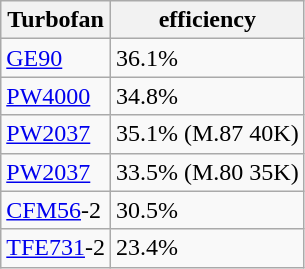<table class="wikitable sortable">
<tr>
<th>Turbofan</th>
<th>efficiency</th>
</tr>
<tr>
<td><a href='#'>GE90</a></td>
<td>36.1%</td>
</tr>
<tr>
<td><a href='#'>PW4000</a></td>
<td>34.8%</td>
</tr>
<tr>
<td><a href='#'>PW2037</a></td>
<td>35.1% (M.87 40K)</td>
</tr>
<tr>
<td><a href='#'>PW2037</a></td>
<td>33.5% (M.80 35K)</td>
</tr>
<tr>
<td><a href='#'>CFM56</a>-2</td>
<td>30.5%</td>
</tr>
<tr>
<td><a href='#'>TFE731</a>-2</td>
<td>23.4%</td>
</tr>
</table>
